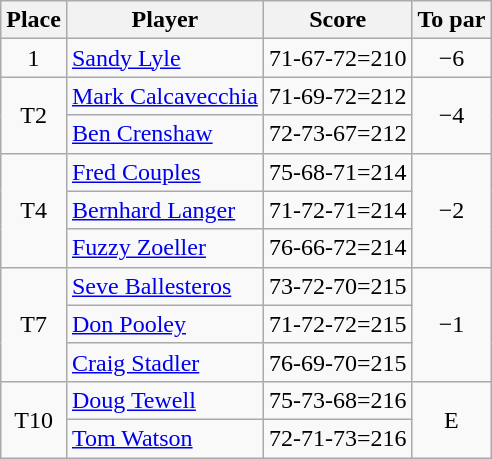<table class="wikitable">
<tr>
<th>Place</th>
<th>Player</th>
<th>Score</th>
<th>To par</th>
</tr>
<tr>
<td align="center">1</td>
<td> <a href='#'>Sandy Lyle</a></td>
<td>71-67-72=210</td>
<td align="center">−6</td>
</tr>
<tr>
<td rowspan=2 align="center">T2</td>
<td> <a href='#'>Mark Calcavecchia</a></td>
<td>71-69-72=212</td>
<td rowspan=2 align="center">−4</td>
</tr>
<tr>
<td> <a href='#'>Ben Crenshaw</a></td>
<td>72-73-67=212</td>
</tr>
<tr>
<td rowspan=3 align="center">T4</td>
<td> <a href='#'>Fred Couples</a></td>
<td>75-68-71=214</td>
<td rowspan=3 align="center">−2</td>
</tr>
<tr>
<td> <a href='#'>Bernhard Langer</a></td>
<td>71-72-71=214</td>
</tr>
<tr>
<td> <a href='#'>Fuzzy Zoeller</a></td>
<td>76-66-72=214</td>
</tr>
<tr>
<td rowspan=3 align="center">T7</td>
<td> <a href='#'>Seve Ballesteros</a></td>
<td>73-72-70=215</td>
<td rowspan=3 align="center">−1</td>
</tr>
<tr>
<td> <a href='#'>Don Pooley</a></td>
<td>71-72-72=215</td>
</tr>
<tr>
<td> <a href='#'>Craig Stadler</a></td>
<td>76-69-70=215</td>
</tr>
<tr>
<td rowspan=2 align="center">T10</td>
<td> <a href='#'>Doug Tewell</a></td>
<td>75-73-68=216</td>
<td rowspan=2 align="center">E</td>
</tr>
<tr>
<td> <a href='#'>Tom Watson</a></td>
<td>72-71-73=216</td>
</tr>
</table>
